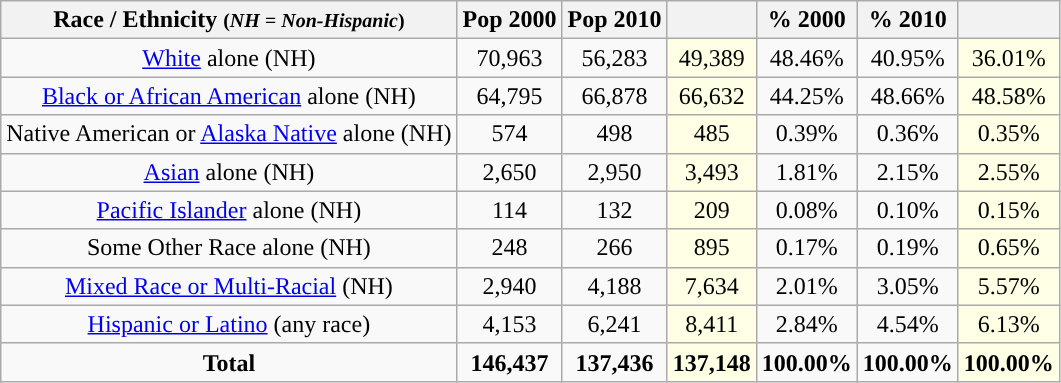<table class="wikitable" style="text-align:center;">
<tr>
<th>Race / Ethnicity <small>(<em>NH = Non-Hispanic</em>)</small></th>
<th>Pop 2000</th>
<th>Pop 2010</th>
<th></th>
<th>% 2000</th>
<th>% 2010</th>
<th></th>
</tr>
<tr>
<td><a href='#'>White</a> alone (NH)</td>
<td>70,963</td>
<td>56,283</td>
<td style='background: #ffffe6;'>49,389</td>
<td>48.46%</td>
<td>40.95%</td>
<td style='background: #ffffe6;'>36.01%</td>
</tr>
<tr>
<td><a href='#'>Black or African American</a> alone (NH)</td>
<td>64,795</td>
<td>66,878</td>
<td style='background: #ffffe6;'>66,632</td>
<td>44.25%</td>
<td>48.66%</td>
<td style='background: #ffffe6;'>48.58%</td>
</tr>
<tr>
<td>Native American or <a href='#'>Alaska Native</a> alone (NH)</td>
<td>574</td>
<td>498</td>
<td style='background: #ffffe6;'>485</td>
<td>0.39%</td>
<td>0.36%</td>
<td style='background: #ffffe6;'>0.35%</td>
</tr>
<tr>
<td><a href='#'>Asian</a> alone (NH)</td>
<td>2,650</td>
<td>2,950</td>
<td style='background: #ffffe6;'>3,493</td>
<td>1.81%</td>
<td>2.15%</td>
<td style='background: #ffffe6;'>2.55%</td>
</tr>
<tr>
<td><a href='#'>Pacific Islander</a> alone (NH)</td>
<td>114</td>
<td>132</td>
<td style='background: #ffffe6;'>209</td>
<td>0.08%</td>
<td>0.10%</td>
<td style='background: #ffffe6;'>0.15%</td>
</tr>
<tr>
<td>Some Other Race alone (NH)</td>
<td>248</td>
<td>266</td>
<td style='background: #ffffe6;'>895</td>
<td>0.17%</td>
<td>0.19%</td>
<td style='background: #ffffe6;'>0.65%</td>
</tr>
<tr>
<td><a href='#'>Mixed Race or Multi-Racial</a> (NH)</td>
<td>2,940</td>
<td>4,188</td>
<td style='background: #ffffe6;'>7,634</td>
<td>2.01%</td>
<td>3.05%</td>
<td style='background: #ffffe6;'>5.57%</td>
</tr>
<tr>
<td><a href='#'>Hispanic or Latino</a> (any race)</td>
<td>4,153</td>
<td>6,241</td>
<td style='background: #ffffe6;'>8,411</td>
<td>2.84%</td>
<td>4.54%</td>
<td style='background: #ffffe6;'>6.13%</td>
</tr>
<tr>
<td><strong>Total</strong></td>
<td><strong>146,437</strong></td>
<td><strong>137,436</strong></td>
<td style='background: #ffffe6;'><strong>137,148</strong></td>
<td><strong>100.00%</strong></td>
<td><strong>100.00%</strong></td>
<td style='background: #ffffe6;'><strong>100.00%</strong></td>
</tr>
</table>
